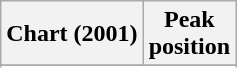<table class="wikitable sortable plainrowheaders" style="text-align:center">
<tr>
<th scope="col">Chart (2001)</th>
<th scope="col">Peak<br> position</th>
</tr>
<tr>
</tr>
<tr>
</tr>
</table>
